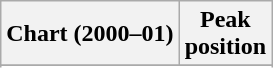<table class="wikitable plainrowheaders">
<tr>
<th scope="col">Chart (2000–01)</th>
<th scope="col">Peak<br>position</th>
</tr>
<tr>
</tr>
<tr>
</tr>
<tr>
</tr>
<tr>
</tr>
</table>
